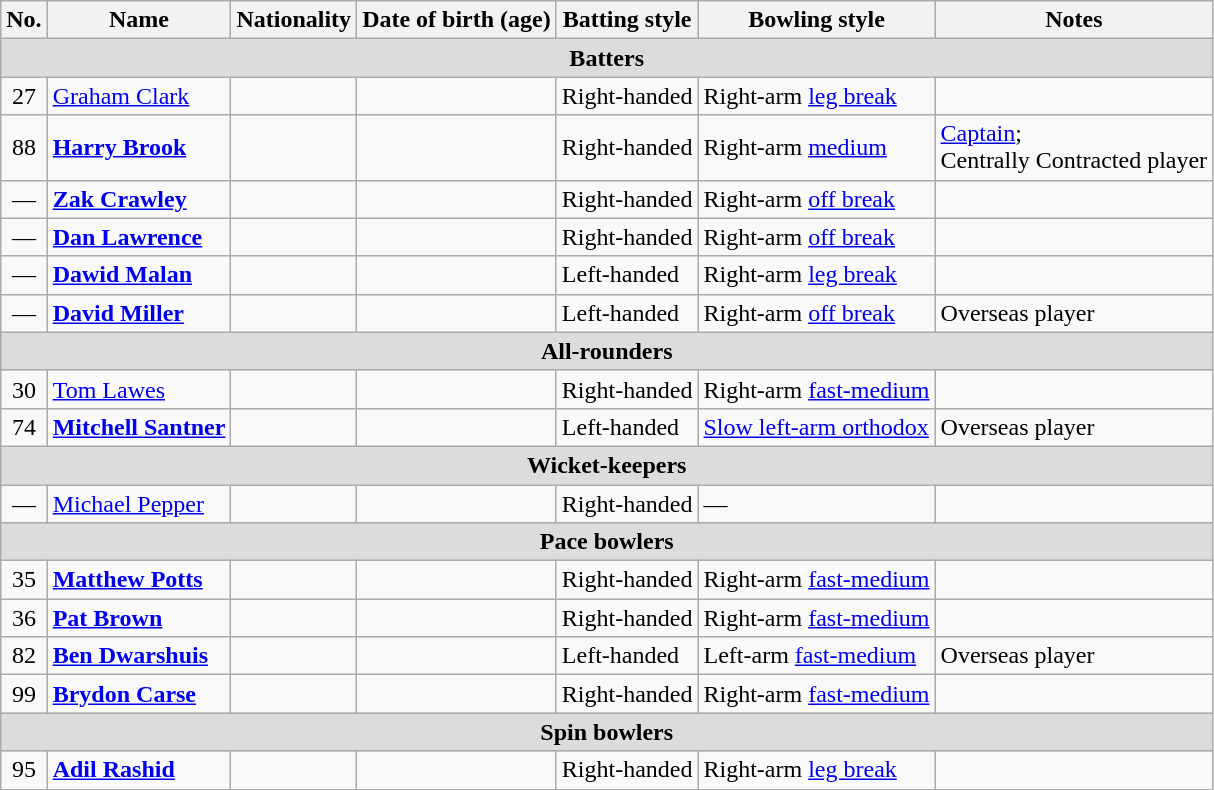<table class="wikitable">
<tr>
<th>No.</th>
<th>Name</th>
<th>Nationality</th>
<th>Date of birth (age)</th>
<th>Batting style</th>
<th>Bowling style</th>
<th>Notes</th>
</tr>
<tr>
<th colspan="7" style="background: #DCDCDC" align=right>Batters</th>
</tr>
<tr>
<td style="text-align:center">27</td>
<td><a href='#'>Graham Clark</a></td>
<td></td>
<td></td>
<td>Right-handed</td>
<td>Right-arm <a href='#'>leg break</a></td>
<td></td>
</tr>
<tr>
<td style="text-align:center">88</td>
<td><strong><a href='#'>Harry Brook</a></strong></td>
<td></td>
<td></td>
<td>Right-handed</td>
<td>Right-arm <a href='#'>medium</a></td>
<td><a href='#'>Captain</a>; <br>Centrally Contracted player</td>
</tr>
<tr>
<td style="text-align:center">—</td>
<td><strong><a href='#'>Zak Crawley</a></strong></td>
<td></td>
<td></td>
<td>Right-handed</td>
<td>Right-arm <a href='#'>off break</a></td>
<td></td>
</tr>
<tr>
<td style="text-align:center">—</td>
<td><strong><a href='#'>Dan Lawrence</a></strong></td>
<td></td>
<td></td>
<td>Right-handed</td>
<td>Right-arm <a href='#'>off break</a></td>
<td></td>
</tr>
<tr>
<td style="text-align:center">—</td>
<td><strong><a href='#'>Dawid Malan</a></strong></td>
<td></td>
<td></td>
<td>Left-handed</td>
<td>Right-arm <a href='#'>leg break</a></td>
<td></td>
</tr>
<tr>
<td style="text-align:center">—</td>
<td><strong><a href='#'>David Miller</a></strong></td>
<td></td>
<td></td>
<td>Left-handed</td>
<td>Right-arm <a href='#'>off break</a></td>
<td>Overseas player</td>
</tr>
<tr>
<th colspan="7" style="background: #DCDCDC" align=right>All-rounders</th>
</tr>
<tr>
<td style="text-align:center">30</td>
<td><a href='#'>Tom Lawes</a></td>
<td></td>
<td></td>
<td>Right-handed</td>
<td>Right-arm <a href='#'>fast-medium</a></td>
<td></td>
</tr>
<tr>
<td style="text-align:center">74</td>
<td><strong><a href='#'>Mitchell Santner</a></strong></td>
<td></td>
<td></td>
<td>Left-handed</td>
<td><a href='#'>Slow left-arm orthodox</a></td>
<td>Overseas player</td>
</tr>
<tr>
<th colspan="7" style="background: #DCDCDC" align=right>Wicket-keepers</th>
</tr>
<tr>
<td style="text-align:center">—</td>
<td><a href='#'>Michael Pepper</a></td>
<td></td>
<td></td>
<td>Right-handed</td>
<td>—</td>
<td></td>
</tr>
<tr>
<th colspan="7" style="background: #DCDCDC" align=right>Pace bowlers</th>
</tr>
<tr>
<td style="text-align:center">35</td>
<td><strong><a href='#'>Matthew Potts</a></strong></td>
<td></td>
<td></td>
<td>Right-handed</td>
<td>Right-arm <a href='#'>fast-medium</a></td>
<td></td>
</tr>
<tr>
<td style="text-align:center">36</td>
<td><strong><a href='#'>Pat Brown</a></strong></td>
<td></td>
<td></td>
<td>Right-handed</td>
<td>Right-arm <a href='#'>fast-medium</a></td>
<td></td>
</tr>
<tr>
<td style="text-align:center">82</td>
<td><strong><a href='#'>Ben Dwarshuis</a></strong></td>
<td></td>
<td></td>
<td>Left-handed</td>
<td>Left-arm <a href='#'>fast-medium</a></td>
<td>Overseas player</td>
</tr>
<tr>
<td style="text-align:center">99</td>
<td><strong><a href='#'>Brydon Carse</a></strong></td>
<td></td>
<td></td>
<td>Right-handed</td>
<td>Right-arm <a href='#'>fast-medium</a></td>
<td></td>
</tr>
<tr>
<th colspan="7" style="background: #DCDCDC" align=right>Spin bowlers</th>
</tr>
<tr>
<td style="text-align:center">95</td>
<td><strong><a href='#'>Adil Rashid</a></strong></td>
<td></td>
<td></td>
<td>Right-handed</td>
<td>Right-arm <a href='#'>leg break</a></td>
<td></td>
</tr>
</table>
